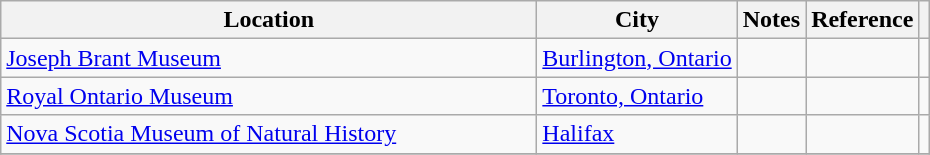<table class="wikitable">
<tr>
<th Width="350">Location</th>
<th>City</th>
<th>Notes</th>
<th>Reference</th>
<th></th>
</tr>
<tr>
<td><a href='#'>Joseph Brant Museum</a></td>
<td><a href='#'>Burlington, Ontario</a></td>
<td></td>
<td></td>
<td></td>
</tr>
<tr>
<td><a href='#'>Royal Ontario Museum</a></td>
<td><a href='#'>Toronto, Ontario</a></td>
<td></td>
<td></td>
<td></td>
</tr>
<tr>
<td><a href='#'>Nova Scotia Museum of Natural History</a></td>
<td><a href='#'>Halifax</a></td>
<td></td>
<td></td>
<td></td>
</tr>
<tr>
</tr>
</table>
